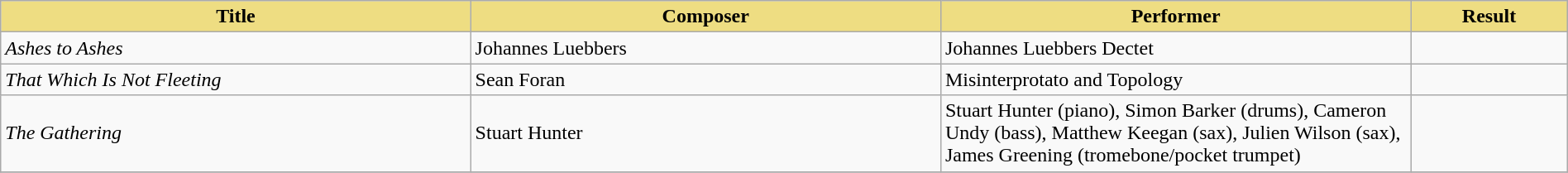<table class="wikitable" width=100%>
<tr>
<th style="width:30%;background:#EEDD82;">Title</th>
<th style="width:30%;background:#EEDD82;">Composer</th>
<th style="width:30%;background:#EEDD82;">Performer</th>
<th style="width:10%;background:#EEDD82;">Result<br></th>
</tr>
<tr>
<td><em>Ashes to Ashes</em></td>
<td>Johannes Luebbers</td>
<td>Johannes Luebbers Dectet</td>
<td></td>
</tr>
<tr>
<td><em>That Which Is Not Fleeting</em></td>
<td>Sean Foran</td>
<td>Misinterprotato and Topology</td>
<td></td>
</tr>
<tr>
<td><em>The Gathering</em></td>
<td>Stuart Hunter</td>
<td>Stuart Hunter (piano), Simon Barker (drums), Cameron Undy (bass), Matthew Keegan (sax), Julien Wilson (sax), James Greening (tromebone/pocket trumpet)</td>
<td></td>
</tr>
<tr>
</tr>
</table>
